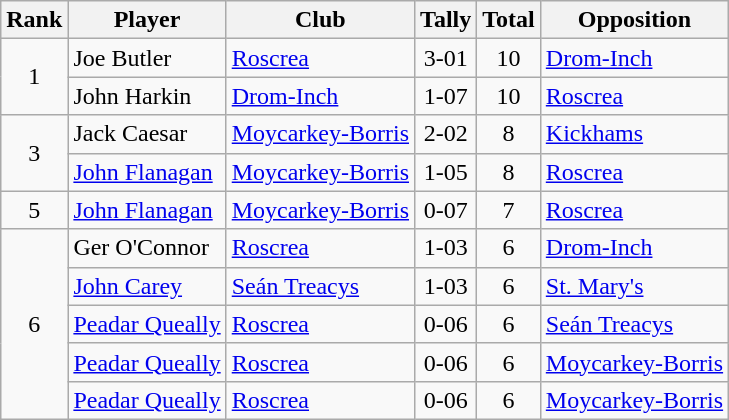<table class="wikitable">
<tr>
<th>Rank</th>
<th>Player</th>
<th>Club</th>
<th>Tally</th>
<th>Total</th>
<th>Opposition</th>
</tr>
<tr>
<td rowspan="2" style="text-align:center;">1</td>
<td>Joe Butler</td>
<td><a href='#'>Roscrea</a></td>
<td align=center>3-01</td>
<td align=center>10</td>
<td><a href='#'>Drom-Inch</a></td>
</tr>
<tr>
<td>John Harkin</td>
<td><a href='#'>Drom-Inch</a></td>
<td align=center>1-07</td>
<td align=center>10</td>
<td><a href='#'>Roscrea</a></td>
</tr>
<tr>
<td rowspan="2" style="text-align:center;">3</td>
<td>Jack Caesar</td>
<td><a href='#'>Moycarkey-Borris</a></td>
<td align=center>2-02</td>
<td align=center>8</td>
<td><a href='#'>Kickhams</a></td>
</tr>
<tr>
<td><a href='#'>John Flanagan</a></td>
<td><a href='#'>Moycarkey-Borris</a></td>
<td align=center>1-05</td>
<td align=center>8</td>
<td><a href='#'>Roscrea</a></td>
</tr>
<tr>
<td rowspan="1" style="text-align:center;">5</td>
<td><a href='#'>John Flanagan</a></td>
<td><a href='#'>Moycarkey-Borris</a></td>
<td align=center>0-07</td>
<td align=center>7</td>
<td><a href='#'>Roscrea</a></td>
</tr>
<tr>
<td rowspan="5" style="text-align:center;">6</td>
<td>Ger O'Connor</td>
<td><a href='#'>Roscrea</a></td>
<td align=center>1-03</td>
<td align=center>6</td>
<td><a href='#'>Drom-Inch</a></td>
</tr>
<tr>
<td><a href='#'>John Carey</a></td>
<td><a href='#'>Seán Treacys</a></td>
<td align=center>1-03</td>
<td align=center>6</td>
<td><a href='#'>St. Mary's</a></td>
</tr>
<tr>
<td><a href='#'>Peadar Queally</a></td>
<td><a href='#'>Roscrea</a></td>
<td align=center>0-06</td>
<td align=center>6</td>
<td><a href='#'>Seán Treacys</a></td>
</tr>
<tr>
<td><a href='#'>Peadar Queally</a></td>
<td><a href='#'>Roscrea</a></td>
<td align=center>0-06</td>
<td align=center>6</td>
<td><a href='#'>Moycarkey-Borris</a></td>
</tr>
<tr>
<td><a href='#'>Peadar Queally</a></td>
<td><a href='#'>Roscrea</a></td>
<td align=center>0-06</td>
<td align=center>6</td>
<td><a href='#'>Moycarkey-Borris</a></td>
</tr>
</table>
